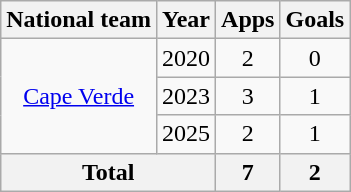<table class=wikitable style=text-align:center>
<tr>
<th>National team</th>
<th>Year</th>
<th>Apps</th>
<th>Goals</th>
</tr>
<tr>
<td rowspan=3><a href='#'>Cape Verde</a></td>
<td>2020</td>
<td>2</td>
<td>0</td>
</tr>
<tr>
<td>2023</td>
<td>3</td>
<td>1</td>
</tr>
<tr>
<td>2025</td>
<td>2</td>
<td>1</td>
</tr>
<tr>
<th colspan=2>Total</th>
<th>7</th>
<th>2</th>
</tr>
</table>
